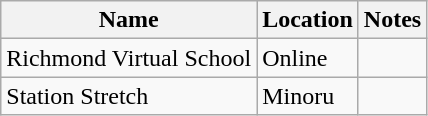<table class="wikitable sortable">
<tr>
<th>Name</th>
<th>Location</th>
<th>Notes</th>
</tr>
<tr>
<td>Richmond Virtual School</td>
<td>Online</td>
<td></td>
</tr>
<tr>
<td>Station Stretch</td>
<td>Minoru</td>
<td></td>
</tr>
</table>
